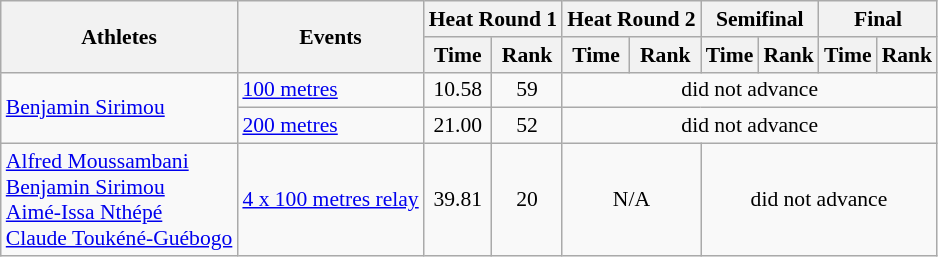<table class=wikitable style=font-size:90%>
<tr>
<th rowspan=2>Athletes</th>
<th rowspan=2>Events</th>
<th colspan=2>Heat Round 1</th>
<th colspan=2>Heat Round 2</th>
<th colspan=2>Semifinal</th>
<th colspan=2>Final</th>
</tr>
<tr>
<th>Time</th>
<th>Rank</th>
<th>Time</th>
<th>Rank</th>
<th>Time</th>
<th>Rank</th>
<th>Time</th>
<th>Rank</th>
</tr>
<tr>
<td rowspan=2><a href='#'>Benjamin Sirimou</a></td>
<td><a href='#'>100 metres</a></td>
<td align=center>10.58</td>
<td align=center>59</td>
<td align=center colspan=6>did not advance</td>
</tr>
<tr>
<td><a href='#'>200 metres</a></td>
<td align=center>21.00</td>
<td align=center>52</td>
<td align=center colspan=6>did not advance</td>
</tr>
<tr>
<td><a href='#'>Alfred Moussambani</a><br><a href='#'>Benjamin Sirimou</a><br><a href='#'>Aimé-Issa Nthépé</a><br><a href='#'>Claude Toukéné-Guébogo</a></td>
<td><a href='#'>4 x 100 metres relay</a></td>
<td align=center>39.81</td>
<td align=center>20</td>
<td align=center colspan=2>N/A</td>
<td align=center colspan=4>did not advance</td>
</tr>
</table>
